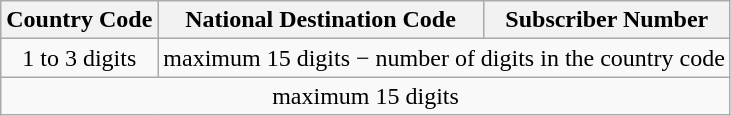<table class="wikitable">
<tr>
<th>Country Code</th>
<th>National Destination Code</th>
<th>Subscriber Number</th>
</tr>
<tr style="text-align:center;">
<td>1 to 3 digits</td>
<td colspan=2>maximum 15 digits − number of digits in the country code</td>
</tr>
<tr>
<td colspan="3" style="text-align:center;">maximum 15 digits</td>
</tr>
</table>
